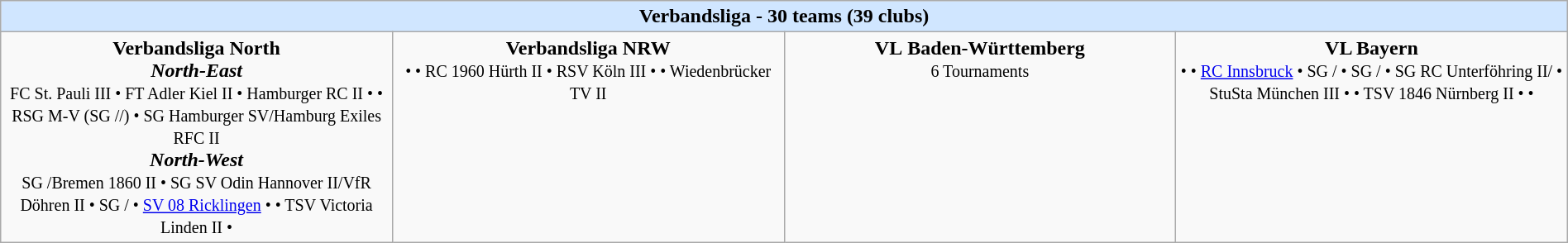<table class="wikitable" style="border-collapse:collapse; text-align:center; width:100%;">
<tr>
<th style="width:95%; background: #D0E6FF;" colspan="4"><strong>Verbandsliga - 30 teams (39 clubs)</strong></th>
</tr>
<tr>
<td style="width:25%; vertical-align: top;" colspan="1"><strong>Verbandsliga North</strong><br><strong><em>North-East</em></strong><br>
<small>FC St. Pauli III • FT Adler Kiel II • Hamburger RC II •  • RSG M-V (SG //) • SG Hamburger SV/Hamburg Exiles RFC II</small><br>
<strong><em>North-West</em></strong><br>
<small>SG /Bremen 1860 II • SG SV Odin Hannover II/VfR Döhren II • SG / • <a href='#'>SV 08 Ricklingen</a> •  • TSV Victoria Linden II • </small></td>
<td style="width:25%; vertical-align: top;" colspan="1"><strong>Verbandsliga NRW</strong><br><small> •  • RC 1960 Hürth II • RSV Köln III •  • Wiedenbrücker TV II</small></td>
<td style="width:25%; vertical-align: top;" colspan="1"><strong>VL</strong> <strong>Baden-Württemberg</strong><br><small>6 Tournaments</small></td>
<td style="width:25%; vertical-align: top;" colspan="1"><strong>VL Bayern</strong><br><small> •  • <a href='#'>RC Innsbruck</a> • SG / • SG / • SG RC Unterföhring II/ • StuSta München III •  • TSV 1846 Nürnberg II •  • </small></td>
</tr>
</table>
